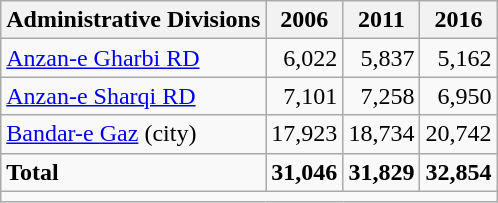<table class="wikitable">
<tr>
<th>Administrative Divisions</th>
<th>2006</th>
<th>2011</th>
<th>2016</th>
</tr>
<tr>
<td><a href='#'>Anzan-e Gharbi RD</a></td>
<td style="text-align: right;">6,022</td>
<td style="text-align: right;">5,837</td>
<td style="text-align: right;">5,162</td>
</tr>
<tr>
<td><a href='#'>Anzan-e Sharqi RD</a></td>
<td style="text-align: right;">7,101</td>
<td style="text-align: right;">7,258</td>
<td style="text-align: right;">6,950</td>
</tr>
<tr>
<td><a href='#'>Bandar-e Gaz</a> (city)</td>
<td style="text-align: right;">17,923</td>
<td style="text-align: right;">18,734</td>
<td style="text-align: right;">20,742</td>
</tr>
<tr>
<td><strong>Total</strong></td>
<td style="text-align: right;"><strong>31,046</strong></td>
<td style="text-align: right;"><strong>31,829</strong></td>
<td style="text-align: right;"><strong>32,854</strong></td>
</tr>
<tr>
<td colspan=4></td>
</tr>
</table>
